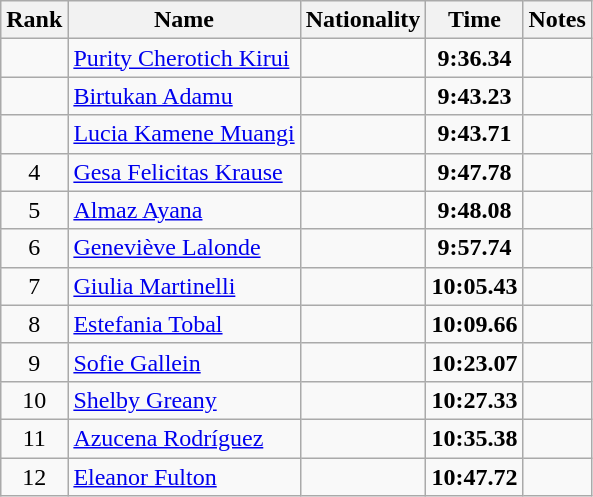<table class="wikitable sortable" style="text-align:center">
<tr>
<th>Rank</th>
<th>Name</th>
<th>Nationality</th>
<th>Time</th>
<th>Notes</th>
</tr>
<tr>
<td></td>
<td align=left><a href='#'>Purity Cherotich Kirui</a></td>
<td align=left></td>
<td><strong>9:36.34</strong></td>
<td></td>
</tr>
<tr>
<td></td>
<td align=left><a href='#'>Birtukan Adamu</a></td>
<td align=left></td>
<td><strong>9:43.23</strong></td>
<td></td>
</tr>
<tr>
<td></td>
<td align=left><a href='#'>Lucia Kamene Muangi</a></td>
<td align=left></td>
<td><strong>9:43.71</strong></td>
<td></td>
</tr>
<tr>
<td>4</td>
<td align=left><a href='#'>Gesa Felicitas Krause</a></td>
<td align=left></td>
<td><strong>9:47.78</strong></td>
<td></td>
</tr>
<tr>
<td>5</td>
<td align=left><a href='#'>Almaz Ayana</a></td>
<td align=left></td>
<td><strong>9:48.08</strong></td>
<td></td>
</tr>
<tr>
<td>6</td>
<td align=left><a href='#'>Geneviève Lalonde</a></td>
<td align=left></td>
<td><strong>9:57.74</strong></td>
<td></td>
</tr>
<tr>
<td>7</td>
<td align=left><a href='#'>Giulia Martinelli</a></td>
<td align=left></td>
<td><strong>10:05.43</strong></td>
<td></td>
</tr>
<tr>
<td>8</td>
<td align=left><a href='#'>Estefania Tobal</a></td>
<td align=left></td>
<td><strong>10:09.66</strong></td>
<td></td>
</tr>
<tr>
<td>9</td>
<td align=left><a href='#'>Sofie Gallein</a></td>
<td align=left></td>
<td><strong>10:23.07</strong></td>
<td></td>
</tr>
<tr>
<td>10</td>
<td align=left><a href='#'>Shelby Greany</a></td>
<td align=left></td>
<td><strong>10:27.33</strong></td>
<td></td>
</tr>
<tr>
<td>11</td>
<td align=left><a href='#'>Azucena Rodríguez</a></td>
<td align=left></td>
<td><strong>10:35.38</strong></td>
<td></td>
</tr>
<tr>
<td>12</td>
<td align=left><a href='#'>Eleanor Fulton</a></td>
<td align=left></td>
<td><strong>10:47.72</strong></td>
<td></td>
</tr>
</table>
